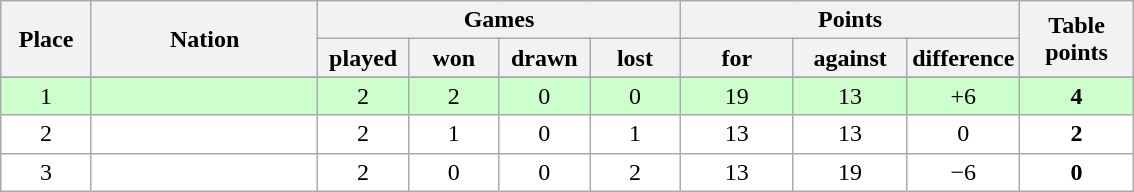<table class="wikitable">
<tr>
<th rowspan=2 width="8%">Place</th>
<th rowspan=2 width="20%">Nation</th>
<th colspan=4 width="32%">Games</th>
<th colspan=3 width="30%">Points</th>
<th rowspan=2 width="10%">Table<br>points</th>
</tr>
<tr>
<th width="8%">played</th>
<th width="8%">won</th>
<th width="8%">drawn</th>
<th width="8%">lost</th>
<th width="10%">for</th>
<th width="10%">against</th>
<th width="10%">difference</th>
</tr>
<tr>
</tr>
<tr bgcolor=#ccffcc align=center>
<td>1</td>
<td align=left></td>
<td>2</td>
<td>2</td>
<td>0</td>
<td>0</td>
<td>19</td>
<td>13</td>
<td>+6</td>
<td><strong>4</strong></td>
</tr>
<tr bgcolor=#ffffff align=center>
<td>2</td>
<td align=left></td>
<td>2</td>
<td>1</td>
<td>0</td>
<td>1</td>
<td>13</td>
<td>13</td>
<td>0</td>
<td><strong>2</strong></td>
</tr>
<tr bgcolor=#ffffff align=center>
<td>3</td>
<td align=left></td>
<td>2</td>
<td>0</td>
<td>0</td>
<td>2</td>
<td>13</td>
<td>19</td>
<td>−6</td>
<td><strong>0</strong></td>
</tr>
</table>
